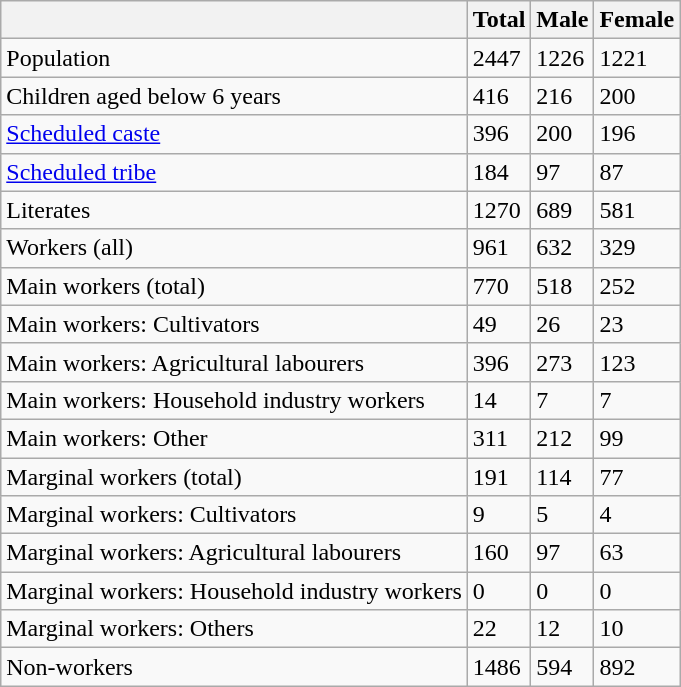<table class="wikitable sortable">
<tr>
<th></th>
<th>Total</th>
<th>Male</th>
<th>Female</th>
</tr>
<tr>
<td>Population</td>
<td>2447</td>
<td>1226</td>
<td>1221</td>
</tr>
<tr>
<td>Children aged below 6 years</td>
<td>416</td>
<td>216</td>
<td>200</td>
</tr>
<tr>
<td><a href='#'>Scheduled caste</a></td>
<td>396</td>
<td>200</td>
<td>196</td>
</tr>
<tr>
<td><a href='#'>Scheduled tribe</a></td>
<td>184</td>
<td>97</td>
<td>87</td>
</tr>
<tr>
<td>Literates</td>
<td>1270</td>
<td>689</td>
<td>581</td>
</tr>
<tr>
<td>Workers (all)</td>
<td>961</td>
<td>632</td>
<td>329</td>
</tr>
<tr>
<td>Main workers (total)</td>
<td>770</td>
<td>518</td>
<td>252</td>
</tr>
<tr>
<td>Main workers: Cultivators</td>
<td>49</td>
<td>26</td>
<td>23</td>
</tr>
<tr>
<td>Main workers: Agricultural labourers</td>
<td>396</td>
<td>273</td>
<td>123</td>
</tr>
<tr>
<td>Main workers: Household industry workers</td>
<td>14</td>
<td>7</td>
<td>7</td>
</tr>
<tr>
<td>Main workers: Other</td>
<td>311</td>
<td>212</td>
<td>99</td>
</tr>
<tr>
<td>Marginal workers (total)</td>
<td>191</td>
<td>114</td>
<td>77</td>
</tr>
<tr>
<td>Marginal workers: Cultivators</td>
<td>9</td>
<td>5</td>
<td>4</td>
</tr>
<tr>
<td>Marginal workers: Agricultural labourers</td>
<td>160</td>
<td>97</td>
<td>63</td>
</tr>
<tr>
<td>Marginal workers: Household industry workers</td>
<td>0</td>
<td>0</td>
<td>0</td>
</tr>
<tr>
<td>Marginal workers: Others</td>
<td>22</td>
<td>12</td>
<td>10</td>
</tr>
<tr>
<td>Non-workers</td>
<td>1486</td>
<td>594</td>
<td>892</td>
</tr>
</table>
